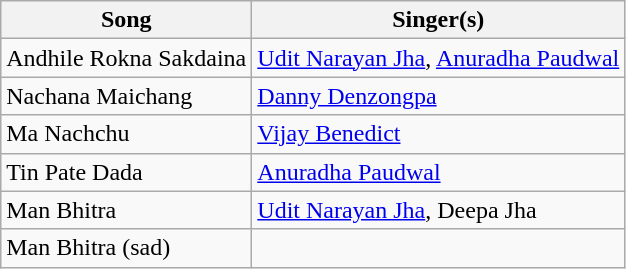<table class="wikitable">
<tr>
<th>Song</th>
<th>Singer(s)</th>
</tr>
<tr>
<td>Andhile Rokna Sakdaina</td>
<td><a href='#'>Udit Narayan Jha</a>, <a href='#'>Anuradha Paudwal</a></td>
</tr>
<tr>
<td>Nachana Maichang</td>
<td><a href='#'>Danny Denzongpa</a></td>
</tr>
<tr>
<td>Ma Nachchu</td>
<td><a href='#'>Vijay Benedict</a></td>
</tr>
<tr>
<td>Tin Pate Dada</td>
<td><a href='#'>Anuradha Paudwal</a></td>
</tr>
<tr>
<td>Man Bhitra</td>
<td><a href='#'>Udit Narayan Jha</a>, Deepa Jha</td>
</tr>
<tr>
<td>Man Bhitra (sad)</td>
<td></td>
</tr>
</table>
